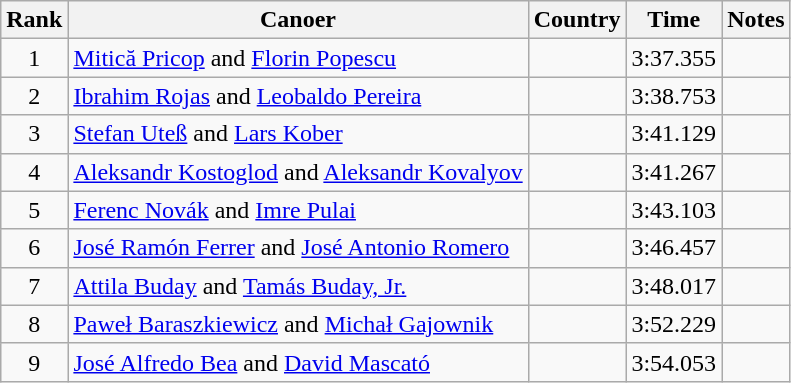<table class="wikitable sortable">
<tr>
<th>Rank</th>
<th>Canoer</th>
<th>Country</th>
<th>Time</th>
<th>Notes</th>
</tr>
<tr>
<td align="center">1</td>
<td align="left"><a href='#'>Mitică Pricop</a> and <a href='#'>Florin Popescu</a></td>
<td align="left"></td>
<td align="center">3:37.355</td>
<td align="center"></td>
</tr>
<tr>
<td align="center">2</td>
<td align="left"><a href='#'>Ibrahim Rojas</a> and <a href='#'>Leobaldo Pereira</a></td>
<td align="left"></td>
<td align="center">3:38.753</td>
<td align="center"></td>
</tr>
<tr>
<td align="center">3</td>
<td align="left"><a href='#'>Stefan Uteß</a> and <a href='#'>Lars Kober</a></td>
<td align="left"></td>
<td align="center">3:41.129</td>
<td align="center"></td>
</tr>
<tr>
<td align="center">4</td>
<td align="left"><a href='#'>Aleksandr Kostoglod</a> and <a href='#'>Aleksandr Kovalyov</a></td>
<td align="left"></td>
<td align="center">3:41.267</td>
<td align="center"></td>
</tr>
<tr>
<td align="center">5</td>
<td align="left"><a href='#'>Ferenc Novák</a> and <a href='#'>Imre Pulai</a></td>
<td align="left"></td>
<td align="center">3:43.103</td>
<td align="center"></td>
</tr>
<tr>
<td align="center">6</td>
<td align="left"><a href='#'>José Ramón Ferrer</a> and <a href='#'>José Antonio Romero</a></td>
<td align="left"></td>
<td align="center">3:46.457</td>
<td align="center"></td>
</tr>
<tr>
<td align="center">7</td>
<td align="left"><a href='#'>Attila Buday</a> and <a href='#'>Tamás Buday, Jr.</a></td>
<td align="left"></td>
<td align="center">3:48.017</td>
<td align="center"></td>
</tr>
<tr>
<td align="center">8</td>
<td align="left"><a href='#'>Paweł Baraszkiewicz</a> and <a href='#'>Michał Gajownik</a></td>
<td align="left"></td>
<td align="center">3:52.229</td>
<td align="center"></td>
</tr>
<tr>
<td align="center">9</td>
<td align="left"><a href='#'>José Alfredo Bea</a> and <a href='#'>David Mascató</a></td>
<td align="left"></td>
<td align="center">3:54.053</td>
<td align="center"></td>
</tr>
</table>
